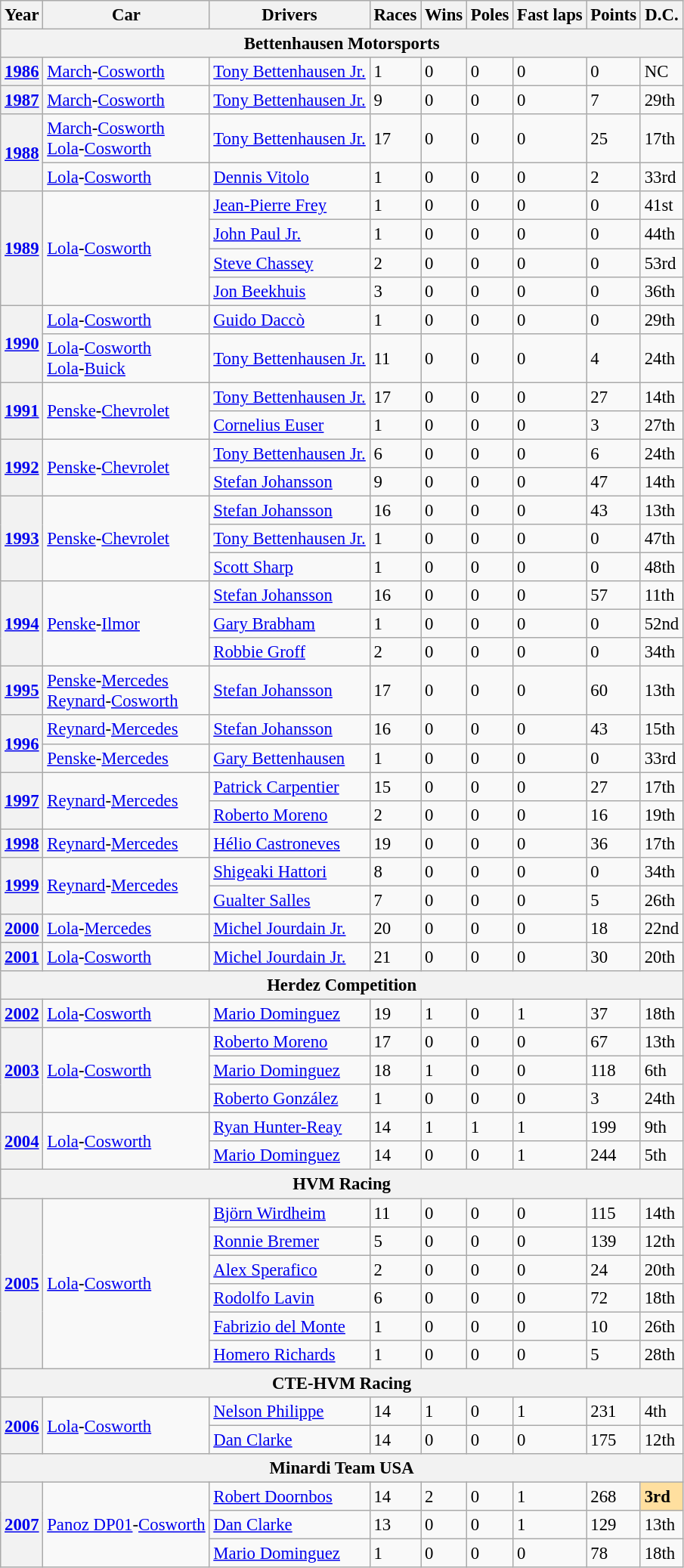<table class="wikitable" style="font-size:95%">
<tr>
<th>Year</th>
<th>Car</th>
<th>Drivers</th>
<th>Races</th>
<th>Wins</th>
<th>Poles</th>
<th>Fast laps</th>
<th>Points</th>
<th>D.C.</th>
</tr>
<tr>
<th colspan=9>Bettenhausen Motorsports</th>
</tr>
<tr>
<th><a href='#'>1986</a></th>
<td><a href='#'>March</a>-<a href='#'>Cosworth</a></td>
<td> <a href='#'>Tony Bettenhausen Jr.</a></td>
<td>1</td>
<td>0</td>
<td>0</td>
<td>0</td>
<td>0</td>
<td>NC</td>
</tr>
<tr>
<th><a href='#'>1987</a></th>
<td><a href='#'>March</a>-<a href='#'>Cosworth</a></td>
<td> <a href='#'>Tony Bettenhausen Jr.</a></td>
<td>9</td>
<td>0</td>
<td>0</td>
<td>0</td>
<td>7</td>
<td>29th</td>
</tr>
<tr>
<th rowspan="2"><a href='#'>1988</a></th>
<td><a href='#'>March</a>-<a href='#'>Cosworth</a><br><a href='#'>Lola</a>-<a href='#'>Cosworth</a></td>
<td> <a href='#'>Tony Bettenhausen Jr.</a></td>
<td>17</td>
<td>0</td>
<td>0</td>
<td>0</td>
<td>25</td>
<td>17th</td>
</tr>
<tr>
<td><a href='#'>Lola</a>-<a href='#'>Cosworth</a></td>
<td> <a href='#'>Dennis Vitolo</a></td>
<td>1</td>
<td>0</td>
<td>0</td>
<td>0</td>
<td>2</td>
<td>33rd</td>
</tr>
<tr>
<th rowspan="4"><a href='#'>1989</a></th>
<td rowspan="4"><a href='#'>Lola</a>-<a href='#'>Cosworth</a></td>
<td> <a href='#'>Jean-Pierre Frey</a></td>
<td>1</td>
<td>0</td>
<td>0</td>
<td>0</td>
<td>0</td>
<td>41st</td>
</tr>
<tr>
<td> <a href='#'>John Paul Jr.</a></td>
<td>1</td>
<td>0</td>
<td>0</td>
<td>0</td>
<td>0</td>
<td>44th</td>
</tr>
<tr>
<td> <a href='#'>Steve Chassey</a></td>
<td>2</td>
<td>0</td>
<td>0</td>
<td>0</td>
<td>0</td>
<td>53rd</td>
</tr>
<tr>
<td> <a href='#'>Jon Beekhuis</a></td>
<td>3</td>
<td>0</td>
<td>0</td>
<td>0</td>
<td>0</td>
<td>36th</td>
</tr>
<tr>
<th rowspan="2"><a href='#'>1990</a></th>
<td><a href='#'>Lola</a>-<a href='#'>Cosworth</a></td>
<td> <a href='#'>Guido Daccò</a></td>
<td>1</td>
<td>0</td>
<td>0</td>
<td>0</td>
<td>0</td>
<td>29th</td>
</tr>
<tr>
<td><a href='#'>Lola</a>-<a href='#'>Cosworth</a><br><a href='#'>Lola</a>-<a href='#'>Buick</a></td>
<td> <a href='#'>Tony Bettenhausen Jr.</a></td>
<td>11</td>
<td>0</td>
<td>0</td>
<td>0</td>
<td>4</td>
<td>24th</td>
</tr>
<tr>
<th rowspan="2"><a href='#'>1991</a></th>
<td rowspan="2"><a href='#'>Penske</a>-<a href='#'>Chevrolet</a></td>
<td> <a href='#'>Tony Bettenhausen Jr.</a></td>
<td>17</td>
<td>0</td>
<td>0</td>
<td>0</td>
<td>27</td>
<td>14th</td>
</tr>
<tr>
<td> <a href='#'>Cornelius Euser</a></td>
<td>1</td>
<td>0</td>
<td>0</td>
<td>0</td>
<td>3</td>
<td>27th</td>
</tr>
<tr>
<th rowspan="2"><a href='#'>1992</a></th>
<td rowspan="2"><a href='#'>Penske</a>-<a href='#'>Chevrolet</a></td>
<td> <a href='#'>Tony Bettenhausen Jr.</a></td>
<td>6</td>
<td>0</td>
<td>0</td>
<td>0</td>
<td>6</td>
<td>24th</td>
</tr>
<tr>
<td> <a href='#'>Stefan Johansson</a></td>
<td>9</td>
<td>0</td>
<td>0</td>
<td>0</td>
<td>47</td>
<td>14th</td>
</tr>
<tr>
<th rowspan="3"><a href='#'>1993</a></th>
<td rowspan="3"><a href='#'>Penske</a>-<a href='#'>Chevrolet</a></td>
<td> <a href='#'>Stefan Johansson</a></td>
<td>16</td>
<td>0</td>
<td>0</td>
<td>0</td>
<td>43</td>
<td>13th</td>
</tr>
<tr>
<td> <a href='#'>Tony Bettenhausen Jr.</a></td>
<td>1</td>
<td>0</td>
<td>0</td>
<td>0</td>
<td>0</td>
<td>47th</td>
</tr>
<tr>
<td> <a href='#'>Scott Sharp</a></td>
<td>1</td>
<td>0</td>
<td>0</td>
<td>0</td>
<td>0</td>
<td>48th</td>
</tr>
<tr>
<th rowspan="3"><a href='#'>1994</a></th>
<td rowspan="3"><a href='#'>Penske</a>-<a href='#'>Ilmor</a></td>
<td> <a href='#'>Stefan Johansson</a></td>
<td>16</td>
<td>0</td>
<td>0</td>
<td>0</td>
<td>57</td>
<td>11th</td>
</tr>
<tr>
<td> <a href='#'>Gary Brabham</a></td>
<td>1</td>
<td>0</td>
<td>0</td>
<td>0</td>
<td>0</td>
<td>52nd</td>
</tr>
<tr>
<td> <a href='#'>Robbie Groff</a></td>
<td>2</td>
<td>0</td>
<td>0</td>
<td>0</td>
<td>0</td>
<td>34th</td>
</tr>
<tr>
<th><a href='#'>1995</a></th>
<td><a href='#'>Penske</a>-<a href='#'>Mercedes</a><br><a href='#'>Reynard</a>-<a href='#'>Cosworth</a></td>
<td> <a href='#'>Stefan Johansson</a></td>
<td>17</td>
<td>0</td>
<td>0</td>
<td>0</td>
<td>60</td>
<td>13th</td>
</tr>
<tr>
<th rowspan="2"><a href='#'>1996</a></th>
<td><a href='#'>Reynard</a>-<a href='#'>Mercedes</a></td>
<td> <a href='#'>Stefan Johansson</a></td>
<td>16</td>
<td>0</td>
<td>0</td>
<td>0</td>
<td>43</td>
<td>15th</td>
</tr>
<tr>
<td><a href='#'>Penske</a>-<a href='#'>Mercedes</a></td>
<td> <a href='#'>Gary Bettenhausen</a></td>
<td>1</td>
<td>0</td>
<td>0</td>
<td>0</td>
<td>0</td>
<td>33rd</td>
</tr>
<tr>
<th rowspan="2"><a href='#'>1997</a></th>
<td rowspan="2"><a href='#'>Reynard</a>-<a href='#'>Mercedes</a></td>
<td> <a href='#'>Patrick Carpentier</a></td>
<td>15</td>
<td>0</td>
<td>0</td>
<td>0</td>
<td>27</td>
<td>17th</td>
</tr>
<tr>
<td> <a href='#'>Roberto Moreno</a></td>
<td>2</td>
<td>0</td>
<td>0</td>
<td>0</td>
<td>16</td>
<td>19th</td>
</tr>
<tr>
<th><a href='#'>1998</a></th>
<td><a href='#'>Reynard</a>-<a href='#'>Mercedes</a></td>
<td> <a href='#'>Hélio Castroneves</a></td>
<td>19</td>
<td>0</td>
<td>0</td>
<td>0</td>
<td>36</td>
<td>17th</td>
</tr>
<tr>
<th rowspan="2"><a href='#'>1999</a></th>
<td rowspan="2"><a href='#'>Reynard</a>-<a href='#'>Mercedes</a></td>
<td> <a href='#'>Shigeaki Hattori</a></td>
<td>8</td>
<td>0</td>
<td>0</td>
<td>0</td>
<td>0</td>
<td>34th</td>
</tr>
<tr>
<td> <a href='#'>Gualter Salles</a></td>
<td>7</td>
<td>0</td>
<td>0</td>
<td>0</td>
<td>5</td>
<td>26th</td>
</tr>
<tr>
<th><a href='#'>2000</a></th>
<td><a href='#'>Lola</a>-<a href='#'>Mercedes</a></td>
<td> <a href='#'>Michel Jourdain Jr.</a></td>
<td>20</td>
<td>0</td>
<td>0</td>
<td>0</td>
<td>18</td>
<td>22nd</td>
</tr>
<tr>
<th><a href='#'>2001</a></th>
<td><a href='#'>Lola</a>-<a href='#'>Cosworth</a></td>
<td> <a href='#'>Michel Jourdain Jr.</a></td>
<td>21</td>
<td>0</td>
<td>0</td>
<td>0</td>
<td>30</td>
<td>20th</td>
</tr>
<tr>
<th colspan=9>Herdez Competition</th>
</tr>
<tr>
<th><a href='#'>2002</a></th>
<td><a href='#'>Lola</a>-<a href='#'>Cosworth</a></td>
<td> <a href='#'>Mario Dominguez</a></td>
<td>19</td>
<td>1</td>
<td>0</td>
<td>1</td>
<td>37</td>
<td>18th</td>
</tr>
<tr>
<th rowspan="3"><a href='#'>2003</a></th>
<td rowspan="3"><a href='#'>Lola</a>-<a href='#'>Cosworth</a></td>
<td> <a href='#'>Roberto Moreno</a></td>
<td>17</td>
<td>0</td>
<td>0</td>
<td>0</td>
<td>67</td>
<td>13th</td>
</tr>
<tr>
<td> <a href='#'>Mario Dominguez</a></td>
<td>18</td>
<td>1</td>
<td>0</td>
<td>0</td>
<td>118</td>
<td>6th</td>
</tr>
<tr>
<td> <a href='#'>Roberto González</a></td>
<td>1</td>
<td>0</td>
<td>0</td>
<td>0</td>
<td>3</td>
<td>24th</td>
</tr>
<tr>
<th rowspan="2"><a href='#'>2004</a></th>
<td rowspan="2"><a href='#'>Lola</a>-<a href='#'>Cosworth</a></td>
<td> <a href='#'>Ryan Hunter-Reay</a></td>
<td>14</td>
<td>1</td>
<td>1</td>
<td>1</td>
<td>199</td>
<td>9th</td>
</tr>
<tr>
<td> <a href='#'>Mario Dominguez</a></td>
<td>14</td>
<td>0</td>
<td>0</td>
<td>1</td>
<td>244</td>
<td>5th</td>
</tr>
<tr>
<th colspan=9>HVM Racing</th>
</tr>
<tr>
<th rowspan="6"><a href='#'>2005</a></th>
<td rowspan="6"><a href='#'>Lola</a>-<a href='#'>Cosworth</a></td>
<td> <a href='#'>Björn Wirdheim</a></td>
<td>11</td>
<td>0</td>
<td>0</td>
<td>0</td>
<td>115</td>
<td>14th</td>
</tr>
<tr>
<td> <a href='#'>Ronnie Bremer</a></td>
<td>5</td>
<td>0</td>
<td>0</td>
<td>0</td>
<td>139</td>
<td>12th</td>
</tr>
<tr>
<td> <a href='#'>Alex Sperafico</a></td>
<td>2</td>
<td>0</td>
<td>0</td>
<td>0</td>
<td>24</td>
<td>20th</td>
</tr>
<tr>
<td> <a href='#'>Rodolfo Lavin</a></td>
<td>6</td>
<td>0</td>
<td>0</td>
<td>0</td>
<td>72</td>
<td>18th</td>
</tr>
<tr>
<td> <a href='#'>Fabrizio del Monte</a></td>
<td>1</td>
<td>0</td>
<td>0</td>
<td>0</td>
<td>10</td>
<td>26th</td>
</tr>
<tr>
<td> <a href='#'>Homero Richards</a></td>
<td>1</td>
<td>0</td>
<td>0</td>
<td>0</td>
<td>5</td>
<td>28th</td>
</tr>
<tr>
<th colspan=9>CTE-HVM Racing</th>
</tr>
<tr>
<th rowspan="2"><a href='#'>2006</a></th>
<td rowspan="2"><a href='#'>Lola</a>-<a href='#'>Cosworth</a></td>
<td> <a href='#'>Nelson Philippe</a></td>
<td>14</td>
<td>1</td>
<td>0</td>
<td>1</td>
<td>231</td>
<td>4th</td>
</tr>
<tr>
<td> <a href='#'>Dan Clarke</a></td>
<td>14</td>
<td>0</td>
<td>0</td>
<td>0</td>
<td>175</td>
<td>12th</td>
</tr>
<tr>
<th colspan=9>Minardi Team USA</th>
</tr>
<tr>
<th rowspan=3><a href='#'>2007</a></th>
<td rowspan=3><a href='#'>Panoz DP01</a>-<a href='#'>Cosworth</a></td>
<td> <a href='#'>Robert Doornbos</a></td>
<td>14</td>
<td>2</td>
<td>0</td>
<td>1</td>
<td>268</td>
<td style="background:#ffdf9f;"><strong>3rd</strong></td>
</tr>
<tr>
<td> <a href='#'>Dan Clarke</a></td>
<td>13</td>
<td>0</td>
<td>0</td>
<td>1</td>
<td>129</td>
<td>13th</td>
</tr>
<tr>
<td> <a href='#'>Mario Dominguez</a></td>
<td>1</td>
<td>0</td>
<td>0</td>
<td>0</td>
<td>78</td>
<td>18th</td>
</tr>
</table>
